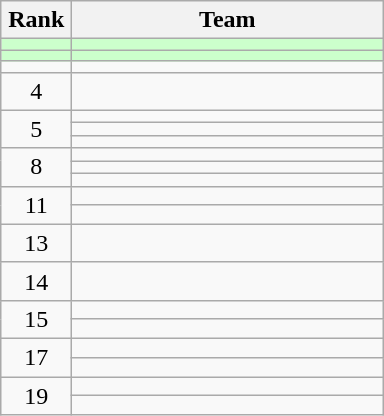<table class="wikitable" style="text-align:center">
<tr>
<th width=40>Rank</th>
<th width=200>Team</th>
</tr>
<tr bgcolor=#ccffcc>
<td></td>
<td style="text-align:left"></td>
</tr>
<tr bgcolor=#ccffcc>
<td></td>
<td style="text-align:left"></td>
</tr>
<tr>
<td></td>
<td style="text-align:left"></td>
</tr>
<tr>
<td>4</td>
<td style="text-align:left"></td>
</tr>
<tr>
<td rowspan=3>5</td>
<td style="text-align:left"></td>
</tr>
<tr>
<td style="text-align:left"></td>
</tr>
<tr>
<td style="text-align:left"></td>
</tr>
<tr>
<td rowspan=3>8</td>
<td style="text-align:left"></td>
</tr>
<tr>
<td style="text-align:left"></td>
</tr>
<tr>
<td style="text-align:left"></td>
</tr>
<tr>
<td rowspan=2>11</td>
<td style="text-align:left"></td>
</tr>
<tr>
<td style="text-align:left"></td>
</tr>
<tr>
<td>13</td>
<td style="text-align:left"></td>
</tr>
<tr>
<td>14</td>
<td style="text-align:left"></td>
</tr>
<tr>
<td rowspan=2>15</td>
<td style="text-align:left"></td>
</tr>
<tr>
<td style="text-align:left"></td>
</tr>
<tr>
<td rowspan=2>17</td>
<td style="text-align:left"></td>
</tr>
<tr>
<td style="text-align:left"></td>
</tr>
<tr>
<td rowspan=2>19</td>
<td style="text-align:left"></td>
</tr>
<tr>
<td style="text-align:left"></td>
</tr>
</table>
